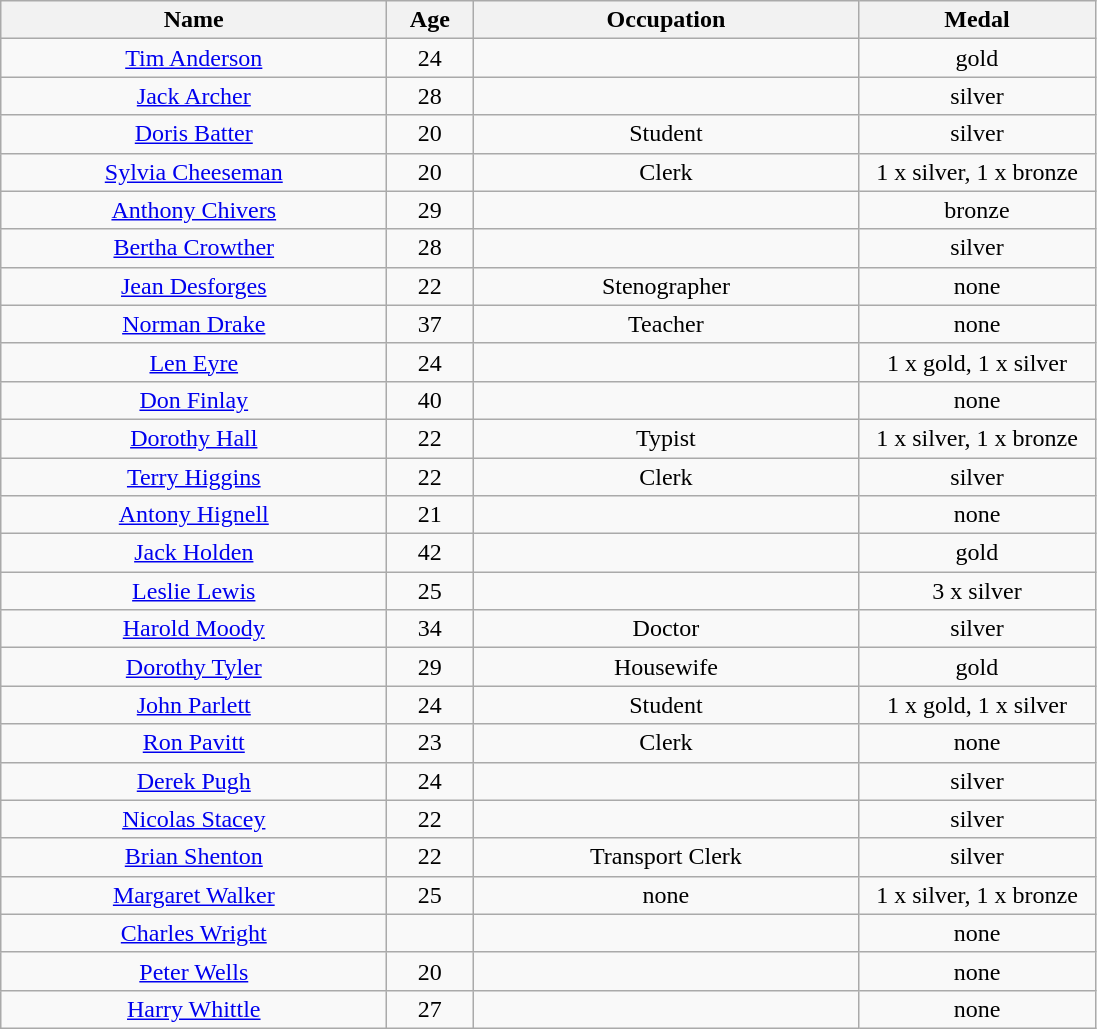<table class="wikitable" style="text-align: center">
<tr>
<th width=250>Name</th>
<th width=50>Age</th>
<th width=250>Occupation</th>
<th width=150>Medal</th>
</tr>
<tr>
<td><a href='#'>Tim Anderson</a></td>
<td>24</td>
<td></td>
<td>gold</td>
</tr>
<tr>
<td><a href='#'>Jack Archer</a></td>
<td>28</td>
<td></td>
<td>silver</td>
</tr>
<tr>
<td><a href='#'>Doris Batter</a></td>
<td>20</td>
<td>Student</td>
<td>silver</td>
</tr>
<tr>
<td><a href='#'>Sylvia Cheeseman</a></td>
<td>20</td>
<td>Clerk</td>
<td>1 x silver, 1 x bronze</td>
</tr>
<tr>
<td><a href='#'>Anthony Chivers</a></td>
<td>29</td>
<td></td>
<td>bronze</td>
</tr>
<tr>
<td><a href='#'>Bertha Crowther</a></td>
<td>28</td>
<td></td>
<td>silver</td>
</tr>
<tr>
<td><a href='#'>Jean Desforges</a></td>
<td>22</td>
<td>Stenographer</td>
<td>none</td>
</tr>
<tr>
<td><a href='#'>Norman Drake</a></td>
<td>37</td>
<td>Teacher</td>
<td>none</td>
</tr>
<tr>
<td><a href='#'>Len Eyre</a></td>
<td>24</td>
<td></td>
<td>1 x gold, 1 x silver</td>
</tr>
<tr>
<td><a href='#'>Don Finlay</a></td>
<td>40</td>
<td></td>
<td>none</td>
</tr>
<tr>
<td><a href='#'>Dorothy Hall</a></td>
<td>22</td>
<td>Typist</td>
<td>1 x silver, 1 x bronze</td>
</tr>
<tr>
<td><a href='#'>Terry Higgins</a></td>
<td>22</td>
<td>Clerk</td>
<td>silver</td>
</tr>
<tr>
<td><a href='#'>Antony Hignell</a></td>
<td>21</td>
<td></td>
<td>none</td>
</tr>
<tr>
<td><a href='#'>Jack Holden</a></td>
<td>42</td>
<td></td>
<td>gold</td>
</tr>
<tr>
<td><a href='#'>Leslie Lewis</a></td>
<td>25</td>
<td></td>
<td>3 x silver</td>
</tr>
<tr>
<td><a href='#'>Harold Moody</a></td>
<td>34</td>
<td>Doctor</td>
<td>silver</td>
</tr>
<tr>
<td><a href='#'>Dorothy Tyler</a></td>
<td>29</td>
<td>Housewife</td>
<td>gold</td>
</tr>
<tr>
<td><a href='#'>John Parlett</a></td>
<td>24</td>
<td>Student</td>
<td>1 x gold, 1 x silver</td>
</tr>
<tr>
<td><a href='#'>Ron Pavitt</a></td>
<td>23</td>
<td>Clerk</td>
<td>none</td>
</tr>
<tr>
<td><a href='#'>Derek Pugh</a></td>
<td>24</td>
<td></td>
<td>silver</td>
</tr>
<tr>
<td><a href='#'>Nicolas Stacey</a></td>
<td>22</td>
<td></td>
<td>silver</td>
</tr>
<tr>
<td><a href='#'>Brian Shenton</a></td>
<td>22</td>
<td>Transport Clerk</td>
<td>silver</td>
</tr>
<tr>
<td><a href='#'>Margaret Walker</a></td>
<td>25</td>
<td>none</td>
<td>1 x silver, 1 x bronze</td>
</tr>
<tr>
<td><a href='#'>Charles Wright</a></td>
<td></td>
<td></td>
<td>none</td>
</tr>
<tr>
<td><a href='#'>Peter Wells</a></td>
<td>20</td>
<td></td>
<td>none</td>
</tr>
<tr>
<td><a href='#'>Harry Whittle</a></td>
<td>27</td>
<td></td>
<td>none</td>
</tr>
</table>
